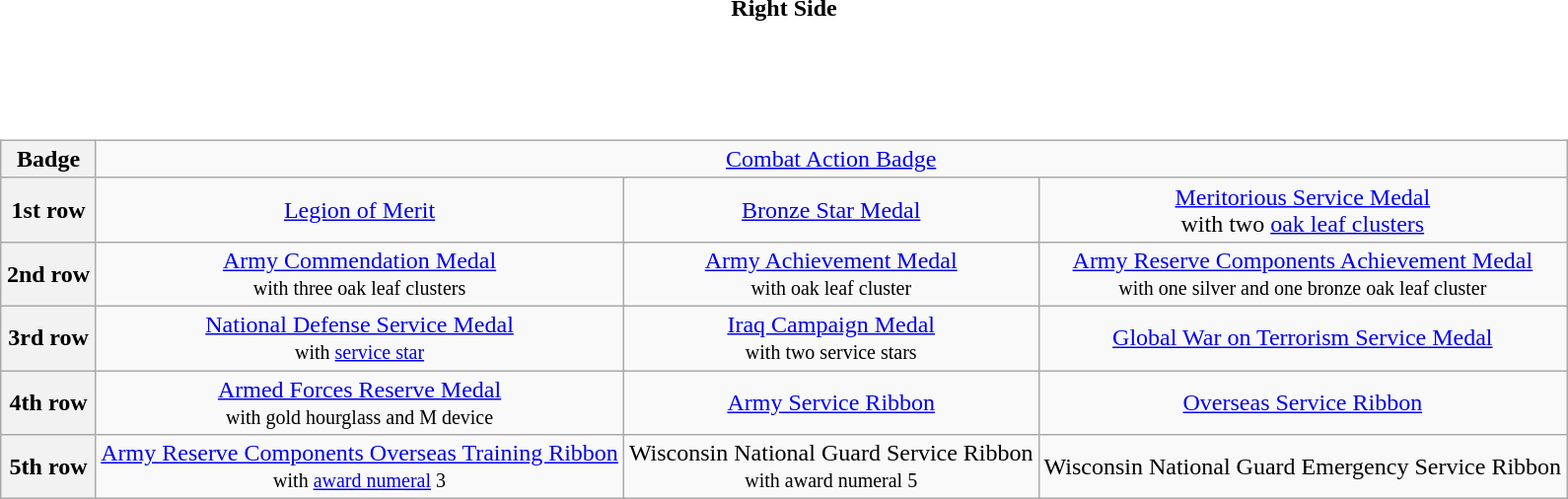<table class="toccolours collapsible collapsed" style="width:100%; background:transparent;">
<tr>
<th colspan=>Right Side</th>
</tr>
<tr>
<td colspan="2"><br><table style="margin:1em auto; text-align:center;">
<tr>
<td colspan="3"></td>
</tr>
<tr>
<td></td>
<td></td>
<td><span></span><span></span></td>
</tr>
<tr>
<td><span></span><span></span><span></span></td>
<td></td>
<td><span></span><span></span></td>
</tr>
<tr>
<td></td>
<td><span></span><span></span></td>
<td></td>
</tr>
<tr>
<td><span></span><span></span></td>
<td></td>
<td></td>
</tr>
<tr>
<td><span></span></td>
<td><span></span></td>
<td></td>
</tr>
</table>
<table class="wikitable" style="margin:1em auto; text-align:center;">
<tr>
<th>Badge</th>
<td colspan="5"><a href='#'>Combat Action Badge</a></td>
</tr>
<tr>
<th>1st row</th>
<td colspan="2"><a href='#'>Legion of Merit</a></td>
<td colspan="2"><a href='#'>Bronze Star Medal</a></td>
<td colspan="2"><a href='#'>Meritorious Service Medal</a><br>with two <a href='#'>oak leaf clusters</a></td>
</tr>
<tr>
<th>2nd row</th>
<td colspan="2"><a href='#'>Army Commendation Medal</a><br><small>with three oak leaf clusters</small></td>
<td colspan="2"><a href='#'>Army Achievement Medal</a><br><small>with oak leaf cluster</small></td>
<td colspan="2"><a href='#'>Army Reserve Components Achievement Medal</a><br><small>with one silver and one bronze oak leaf cluster</small></td>
</tr>
<tr>
<th>3rd row</th>
<td colspan="2"><a href='#'>National Defense Service Medal</a><br><small>with <a href='#'>service star</a></small></td>
<td colspan="2"><a href='#'>Iraq Campaign Medal</a><br><small>with two service stars</small></td>
<td colspan="2"><a href='#'>Global War on Terrorism Service Medal</a></td>
</tr>
<tr>
<th>4th row</th>
<td colspan="2"><a href='#'>Armed Forces Reserve Medal</a><br><small>with gold hourglass and M device</small></td>
<td colspan="2"><a href='#'>Army Service Ribbon</a></td>
<td colspan="2"><a href='#'>Overseas Service Ribbon</a></td>
</tr>
<tr>
<th>5th row</th>
<td colspan="2"><a href='#'>Army Reserve Components Overseas Training Ribbon</a><br><small>with <a href='#'>award numeral</a> 3</small></td>
<td colspan="2">Wisconsin National Guard Service Ribbon<br><small>with award numeral 5</small></td>
<td colspan="2">Wisconsin National Guard Emergency Service Ribbon</td>
</tr>
</table>
</td>
</tr>
</table>
